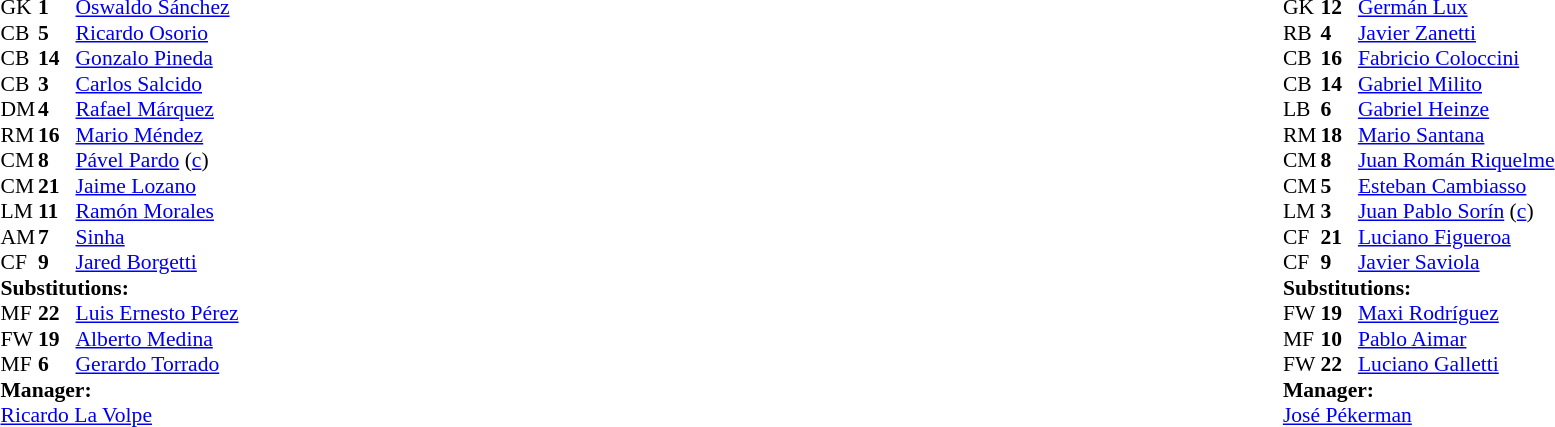<table width="100%">
<tr>
<td valign="top" width="50%"><br><table style="font-size: 90%" cellspacing="0" cellpadding="0">
<tr>
<th width="25"></th>
<th width="25"></th>
</tr>
<tr>
<td>GK</td>
<td><strong>1</strong></td>
<td><a href='#'>Oswaldo Sánchez</a></td>
</tr>
<tr>
<td>CB</td>
<td><strong>5</strong></td>
<td><a href='#'>Ricardo Osorio</a></td>
</tr>
<tr>
<td>CB</td>
<td><strong>14</strong></td>
<td><a href='#'>Gonzalo Pineda</a></td>
<td></td>
</tr>
<tr>
<td>CB</td>
<td><strong>3</strong></td>
<td><a href='#'>Carlos Salcido</a></td>
<td></td>
</tr>
<tr>
<td>DM</td>
<td><strong>4</strong></td>
<td><a href='#'>Rafael Márquez</a></td>
<td></td>
</tr>
<tr>
<td>RM</td>
<td><strong>16</strong></td>
<td><a href='#'>Mario Méndez</a></td>
</tr>
<tr>
<td>CM</td>
<td><strong>8</strong></td>
<td><a href='#'>Pável Pardo</a> (<a href='#'>c</a>)</td>
</tr>
<tr>
<td>CM</td>
<td><strong>21</strong></td>
<td><a href='#'>Jaime Lozano</a></td>
<td></td>
<td></td>
</tr>
<tr>
<td>LM</td>
<td><strong>11</strong></td>
<td><a href='#'>Ramón Morales</a></td>
<td></td>
<td></td>
</tr>
<tr>
<td>AM</td>
<td><strong>7</strong></td>
<td><a href='#'>Sinha</a></td>
<td></td>
<td></td>
</tr>
<tr>
<td>CF</td>
<td><strong>9</strong></td>
<td><a href='#'>Jared Borgetti</a></td>
</tr>
<tr>
<td colspan=3><strong>Substitutions:</strong></td>
</tr>
<tr>
<td>MF</td>
<td><strong>22</strong></td>
<td><a href='#'>Luis Ernesto Pérez</a></td>
<td></td>
<td></td>
</tr>
<tr>
<td>FW</td>
<td><strong>19</strong></td>
<td><a href='#'>Alberto Medina</a></td>
<td></td>
<td></td>
</tr>
<tr>
<td>MF</td>
<td><strong>6</strong></td>
<td><a href='#'>Gerardo Torrado</a></td>
<td></td>
<td></td>
</tr>
<tr>
<td colspan=3><strong>Manager:</strong></td>
</tr>
<tr>
<td colspan=3> <a href='#'>Ricardo La Volpe</a></td>
</tr>
</table>
</td>
<td valign="top"></td>
<td valign="top" width="50%"><br><table style="font-size: 90%" cellspacing="0" cellpadding="0" align="center">
<tr>
<th width=25></th>
<th width=25></th>
</tr>
<tr>
<td>GK</td>
<td><strong>12</strong></td>
<td><a href='#'>Germán Lux</a></td>
</tr>
<tr>
<td>RB</td>
<td><strong>4</strong></td>
<td><a href='#'>Javier Zanetti</a></td>
</tr>
<tr>
<td>CB</td>
<td><strong>16</strong></td>
<td><a href='#'>Fabricio Coloccini</a></td>
<td></td>
</tr>
<tr>
<td>CB</td>
<td><strong>14</strong></td>
<td><a href='#'>Gabriel Milito</a></td>
<td></td>
<td></td>
</tr>
<tr>
<td>LB</td>
<td><strong>6</strong></td>
<td><a href='#'>Gabriel Heinze</a></td>
</tr>
<tr>
<td>RM</td>
<td><strong>18</strong></td>
<td><a href='#'>Mario Santana</a></td>
<td></td>
<td></td>
</tr>
<tr>
<td>CM</td>
<td><strong>8</strong></td>
<td><a href='#'>Juan Román Riquelme</a></td>
</tr>
<tr>
<td>CM</td>
<td><strong>5</strong></td>
<td><a href='#'>Esteban Cambiasso</a></td>
</tr>
<tr>
<td>LM</td>
<td><strong>3</strong></td>
<td><a href='#'>Juan Pablo Sorín</a> (<a href='#'>c</a>)</td>
</tr>
<tr>
<td>CF</td>
<td><strong>21</strong></td>
<td><a href='#'>Luciano Figueroa</a></td>
<td></td>
<td></td>
</tr>
<tr>
<td>CF</td>
<td><strong>9</strong></td>
<td><a href='#'>Javier Saviola</a></td>
<td></td>
</tr>
<tr>
<td colspan=3><strong>Substitutions:</strong></td>
</tr>
<tr>
<td>FW</td>
<td><strong>19</strong></td>
<td><a href='#'>Maxi Rodríguez</a></td>
<td></td>
<td></td>
</tr>
<tr>
<td>MF</td>
<td><strong>10</strong></td>
<td><a href='#'>Pablo Aimar</a></td>
<td></td>
<td></td>
</tr>
<tr>
<td>FW</td>
<td><strong>22</strong></td>
<td><a href='#'>Luciano Galletti</a></td>
<td></td>
<td></td>
</tr>
<tr>
<td colspan=3><strong>Manager:</strong></td>
</tr>
<tr>
<td colspan=3><a href='#'>José Pékerman</a></td>
</tr>
</table>
</td>
</tr>
</table>
